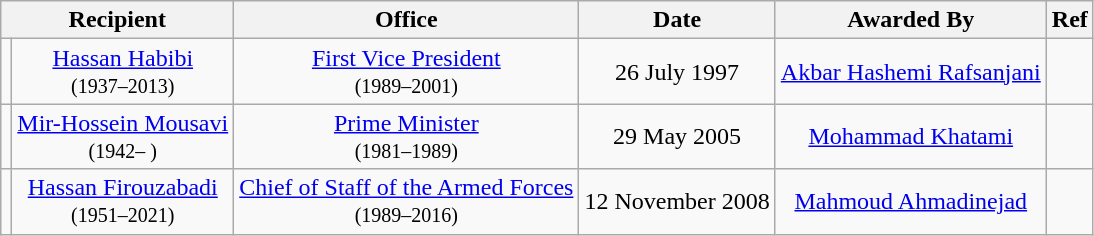<table class="wikitable" style="text-align:center;">
<tr>
<th colspan="2">Recipient</th>
<th>Office</th>
<th>Date</th>
<th>Awarded By</th>
<th>Ref</th>
</tr>
<tr>
<td></td>
<td><a href='#'>Hassan Habibi</a><br><small>(1937–2013)</small></td>
<td><a href='#'>First Vice President</a><br><small>(1989–2001)</small></td>
<td>26 July 1997</td>
<td><a href='#'>Akbar Hashemi Rafsanjani</a></td>
<td></td>
</tr>
<tr>
<td></td>
<td><a href='#'>Mir-Hossein Mousavi</a><br><small>(1942– )</small></td>
<td><a href='#'>Prime Minister</a><br><small>(1981–1989)</small></td>
<td>29 May 2005</td>
<td><a href='#'>Mohammad Khatami</a></td>
<td></td>
</tr>
<tr>
<td></td>
<td><a href='#'>Hassan Firouzabadi</a><br><small>(1951–2021)</small></td>
<td><a href='#'>Chief of Staff of the Armed Forces</a><br><small>(1989–2016)</small></td>
<td>12 November 2008</td>
<td><a href='#'>Mahmoud Ahmadinejad</a></td>
<td></td>
</tr>
</table>
